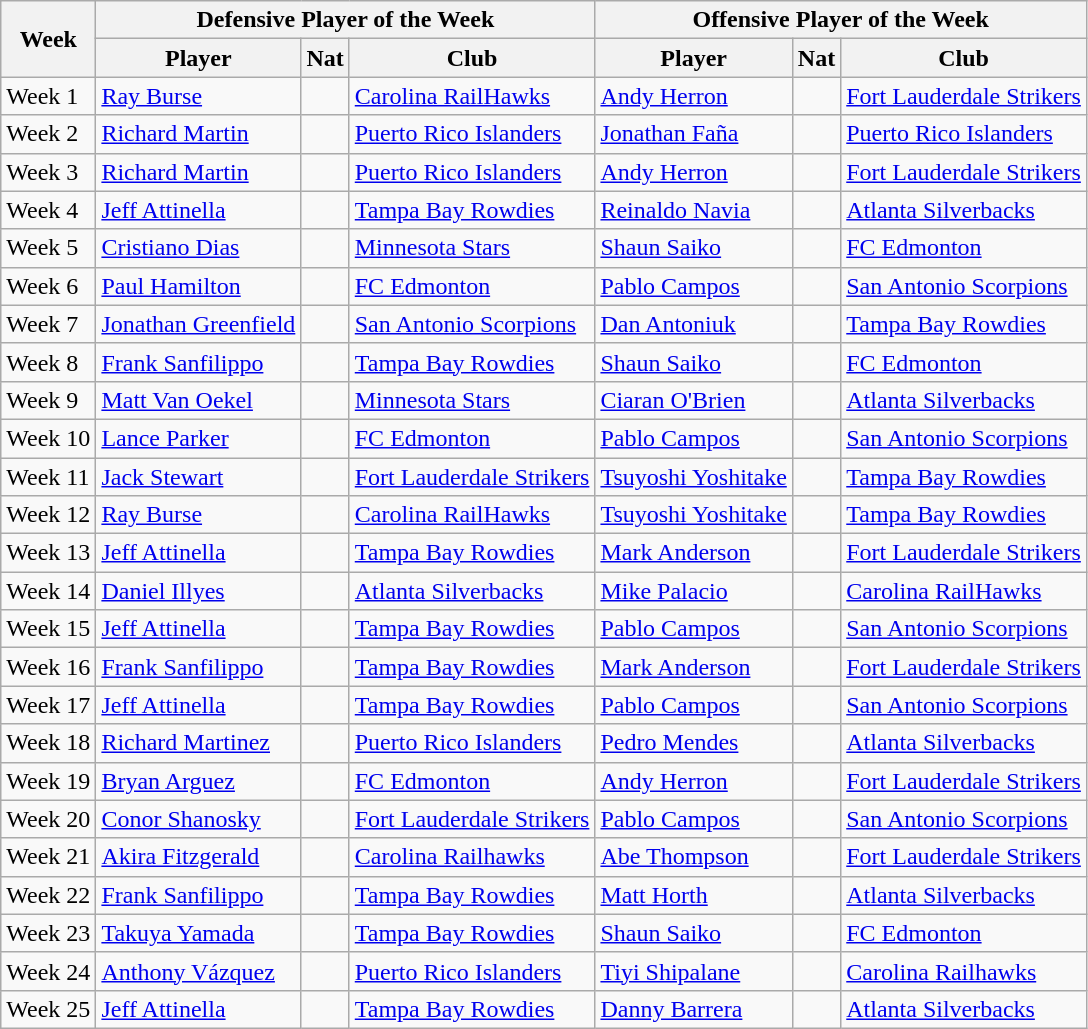<table class="wikitable">
<tr>
<th rowspan="2">Week</th>
<th colspan="3">Defensive Player of the Week</th>
<th colspan="3">Offensive Player of the Week</th>
</tr>
<tr>
<th>Player</th>
<th>Nat</th>
<th>Club</th>
<th>Player</th>
<th>Nat</th>
<th>Club</th>
</tr>
<tr>
<td>Week 1</td>
<td><a href='#'>Ray Burse</a></td>
<td></td>
<td><a href='#'>Carolina RailHawks</a></td>
<td><a href='#'>Andy Herron</a></td>
<td></td>
<td><a href='#'>Fort Lauderdale Strikers</a></td>
</tr>
<tr>
<td>Week 2</td>
<td><a href='#'>Richard Martin</a></td>
<td></td>
<td><a href='#'>Puerto Rico Islanders</a></td>
<td><a href='#'>Jonathan Faña</a></td>
<td></td>
<td><a href='#'>Puerto Rico Islanders</a></td>
</tr>
<tr>
<td>Week 3</td>
<td><a href='#'>Richard Martin</a></td>
<td></td>
<td><a href='#'>Puerto Rico Islanders</a></td>
<td><a href='#'>Andy Herron</a></td>
<td></td>
<td><a href='#'>Fort Lauderdale Strikers</a></td>
</tr>
<tr>
<td>Week 4</td>
<td><a href='#'>Jeff Attinella</a></td>
<td></td>
<td><a href='#'>Tampa Bay Rowdies</a></td>
<td><a href='#'>Reinaldo Navia</a></td>
<td></td>
<td><a href='#'>Atlanta Silverbacks</a></td>
</tr>
<tr>
<td>Week 5</td>
<td><a href='#'>Cristiano Dias</a></td>
<td></td>
<td><a href='#'>Minnesota Stars</a></td>
<td><a href='#'>Shaun Saiko</a></td>
<td></td>
<td><a href='#'>FC Edmonton</a></td>
</tr>
<tr>
<td>Week 6</td>
<td><a href='#'>Paul Hamilton</a></td>
<td></td>
<td><a href='#'>FC Edmonton</a></td>
<td><a href='#'>Pablo Campos</a></td>
<td></td>
<td><a href='#'>San Antonio Scorpions</a></td>
</tr>
<tr>
<td>Week 7</td>
<td><a href='#'>Jonathan Greenfield</a></td>
<td></td>
<td><a href='#'>San Antonio Scorpions</a></td>
<td><a href='#'>Dan Antoniuk</a></td>
<td></td>
<td><a href='#'>Tampa Bay Rowdies</a></td>
</tr>
<tr>
<td>Week 8</td>
<td><a href='#'>Frank Sanfilippo</a></td>
<td></td>
<td><a href='#'>Tampa Bay Rowdies</a></td>
<td><a href='#'>Shaun Saiko</a></td>
<td></td>
<td><a href='#'>FC Edmonton</a></td>
</tr>
<tr>
<td>Week 9</td>
<td><a href='#'>Matt Van Oekel</a></td>
<td></td>
<td><a href='#'>Minnesota Stars</a></td>
<td><a href='#'>Ciaran O'Brien</a></td>
<td></td>
<td><a href='#'>Atlanta Silverbacks</a></td>
</tr>
<tr>
<td>Week 10</td>
<td><a href='#'>Lance Parker</a></td>
<td></td>
<td><a href='#'>FC Edmonton</a></td>
<td><a href='#'>Pablo Campos</a></td>
<td></td>
<td><a href='#'>San Antonio Scorpions</a></td>
</tr>
<tr>
<td>Week 11</td>
<td><a href='#'>Jack Stewart</a></td>
<td></td>
<td><a href='#'>Fort Lauderdale Strikers</a></td>
<td><a href='#'>Tsuyoshi Yoshitake</a></td>
<td></td>
<td><a href='#'>Tampa Bay Rowdies</a></td>
</tr>
<tr>
<td>Week 12</td>
<td><a href='#'>Ray Burse</a></td>
<td></td>
<td><a href='#'>Carolina RailHawks</a></td>
<td><a href='#'>Tsuyoshi Yoshitake</a></td>
<td></td>
<td><a href='#'>Tampa Bay Rowdies</a></td>
</tr>
<tr>
<td>Week 13</td>
<td><a href='#'>Jeff Attinella</a></td>
<td></td>
<td><a href='#'>Tampa Bay Rowdies</a></td>
<td><a href='#'>Mark Anderson</a></td>
<td></td>
<td><a href='#'>Fort Lauderdale Strikers</a></td>
</tr>
<tr>
<td>Week 14</td>
<td><a href='#'>Daniel Illyes</a></td>
<td></td>
<td><a href='#'>Atlanta Silverbacks</a></td>
<td><a href='#'>Mike Palacio</a></td>
<td></td>
<td><a href='#'>Carolina RailHawks</a></td>
</tr>
<tr>
<td>Week 15</td>
<td><a href='#'>Jeff Attinella</a></td>
<td></td>
<td><a href='#'>Tampa Bay Rowdies</a></td>
<td><a href='#'>Pablo Campos</a></td>
<td></td>
<td><a href='#'>San Antonio Scorpions</a></td>
</tr>
<tr>
<td>Week 16</td>
<td><a href='#'>Frank Sanfilippo</a></td>
<td></td>
<td><a href='#'>Tampa Bay Rowdies</a></td>
<td><a href='#'>Mark Anderson</a></td>
<td></td>
<td><a href='#'>Fort Lauderdale Strikers</a></td>
</tr>
<tr>
<td>Week 17</td>
<td><a href='#'>Jeff Attinella</a></td>
<td></td>
<td><a href='#'>Tampa Bay Rowdies</a></td>
<td><a href='#'>Pablo Campos</a></td>
<td></td>
<td><a href='#'>San Antonio Scorpions</a></td>
</tr>
<tr>
<td>Week 18</td>
<td><a href='#'>Richard Martinez</a></td>
<td></td>
<td><a href='#'>Puerto Rico Islanders</a></td>
<td><a href='#'>Pedro Mendes</a></td>
<td></td>
<td><a href='#'>Atlanta Silverbacks</a></td>
</tr>
<tr>
<td>Week 19</td>
<td><a href='#'>Bryan Arguez</a></td>
<td></td>
<td><a href='#'>FC Edmonton</a></td>
<td><a href='#'>Andy Herron</a></td>
<td></td>
<td><a href='#'>Fort Lauderdale Strikers</a></td>
</tr>
<tr>
<td>Week 20</td>
<td><a href='#'>Conor Shanosky</a></td>
<td></td>
<td><a href='#'>Fort Lauderdale Strikers</a></td>
<td><a href='#'>Pablo Campos</a></td>
<td></td>
<td><a href='#'>San Antonio Scorpions</a></td>
</tr>
<tr>
<td>Week 21</td>
<td><a href='#'>Akira Fitzgerald</a></td>
<td></td>
<td><a href='#'>Carolina Railhawks</a></td>
<td><a href='#'>Abe Thompson</a></td>
<td></td>
<td><a href='#'>Fort Lauderdale Strikers</a></td>
</tr>
<tr>
<td>Week 22</td>
<td><a href='#'>Frank Sanfilippo</a></td>
<td></td>
<td><a href='#'>Tampa Bay Rowdies</a></td>
<td><a href='#'>Matt Horth</a></td>
<td></td>
<td><a href='#'>Atlanta Silverbacks</a></td>
</tr>
<tr>
<td>Week 23</td>
<td><a href='#'>Takuya Yamada</a></td>
<td></td>
<td><a href='#'>Tampa Bay Rowdies</a></td>
<td><a href='#'>Shaun Saiko</a></td>
<td></td>
<td><a href='#'>FC Edmonton</a></td>
</tr>
<tr>
<td>Week 24</td>
<td><a href='#'>Anthony Vázquez</a></td>
<td></td>
<td><a href='#'>Puerto Rico Islanders</a></td>
<td><a href='#'>Tiyi Shipalane</a></td>
<td></td>
<td><a href='#'>Carolina Railhawks</a></td>
</tr>
<tr>
<td>Week 25</td>
<td><a href='#'>Jeff Attinella</a></td>
<td></td>
<td><a href='#'>Tampa Bay Rowdies</a></td>
<td><a href='#'>Danny Barrera</a></td>
<td></td>
<td><a href='#'>Atlanta Silverbacks</a></td>
</tr>
</table>
